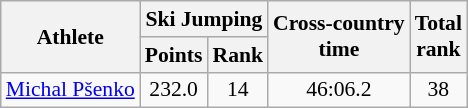<table class="wikitable" style="font-size:90%">
<tr>
<th rowspan="2">Athlete</th>
<th colspan="2">Ski Jumping</th>
<th rowspan="2">Cross-country <br> time</th>
<th rowspan="2">Total <br> rank</th>
</tr>
<tr>
<th>Points</th>
<th>Rank</th>
</tr>
<tr>
<td><a href='#'>Michal Pšenko</a></td>
<td align="center">232.0</td>
<td align="center">14</td>
<td align="center">46:06.2</td>
<td align="center">38</td>
</tr>
</table>
